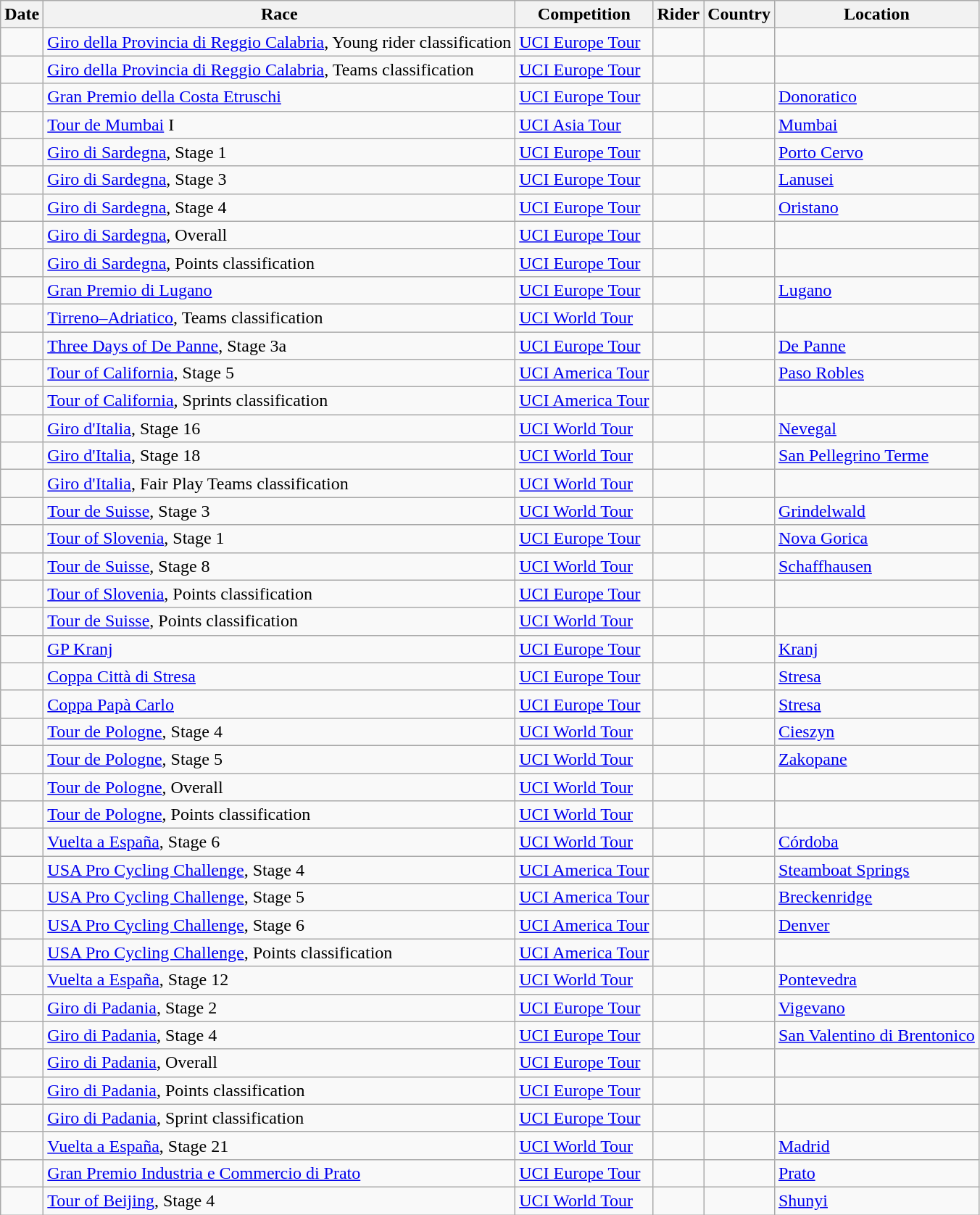<table class="wikitable sortable">
<tr>
<th>Date</th>
<th>Race</th>
<th>Competition</th>
<th>Rider</th>
<th>Country</th>
<th>Location</th>
</tr>
<tr>
<td></td>
<td><a href='#'>Giro della Provincia di Reggio Calabria</a>, Young rider classification</td>
<td><a href='#'>UCI Europe Tour</a></td>
<td></td>
<td></td>
<td></td>
</tr>
<tr>
<td></td>
<td><a href='#'>Giro della Provincia di Reggio Calabria</a>, Teams classification</td>
<td><a href='#'>UCI Europe Tour</a></td>
<td align="center"></td>
<td></td>
<td></td>
</tr>
<tr>
<td></td>
<td><a href='#'>Gran Premio della Costa Etruschi</a></td>
<td><a href='#'>UCI Europe Tour</a></td>
<td></td>
<td></td>
<td><a href='#'>Donoratico</a></td>
</tr>
<tr>
<td></td>
<td><a href='#'>Tour de Mumbai</a> I</td>
<td><a href='#'>UCI Asia Tour</a></td>
<td></td>
<td></td>
<td><a href='#'>Mumbai</a></td>
</tr>
<tr>
<td></td>
<td><a href='#'>Giro di Sardegna</a>, Stage 1</td>
<td><a href='#'>UCI Europe Tour</a></td>
<td></td>
<td></td>
<td><a href='#'>Porto Cervo</a></td>
</tr>
<tr>
<td></td>
<td><a href='#'>Giro di Sardegna</a>, Stage 3</td>
<td><a href='#'>UCI Europe Tour</a></td>
<td></td>
<td></td>
<td><a href='#'>Lanusei</a></td>
</tr>
<tr>
<td></td>
<td><a href='#'>Giro di Sardegna</a>, Stage 4</td>
<td><a href='#'>UCI Europe Tour</a></td>
<td></td>
<td></td>
<td><a href='#'>Oristano</a></td>
</tr>
<tr>
<td></td>
<td><a href='#'>Giro di Sardegna</a>, Overall</td>
<td><a href='#'>UCI Europe Tour</a></td>
<td></td>
<td></td>
<td></td>
</tr>
<tr>
<td></td>
<td><a href='#'>Giro di Sardegna</a>, Points classification</td>
<td><a href='#'>UCI Europe Tour</a></td>
<td></td>
<td></td>
<td></td>
</tr>
<tr>
<td></td>
<td><a href='#'>Gran Premio di Lugano</a></td>
<td><a href='#'>UCI Europe Tour</a></td>
<td></td>
<td></td>
<td><a href='#'>Lugano</a></td>
</tr>
<tr>
<td></td>
<td><a href='#'>Tirreno–Adriatico</a>, Teams classification</td>
<td><a href='#'>UCI World Tour</a></td>
<td align="center"></td>
<td></td>
<td></td>
</tr>
<tr>
<td></td>
<td><a href='#'>Three Days of De Panne</a>, Stage 3a</td>
<td><a href='#'>UCI Europe Tour</a></td>
<td></td>
<td></td>
<td><a href='#'>De Panne</a></td>
</tr>
<tr>
<td></td>
<td><a href='#'>Tour of California</a>, Stage 5</td>
<td><a href='#'>UCI America Tour</a></td>
<td></td>
<td></td>
<td><a href='#'>Paso Robles</a></td>
</tr>
<tr>
<td></td>
<td><a href='#'>Tour of California</a>, Sprints classification</td>
<td><a href='#'>UCI America Tour</a></td>
<td></td>
<td></td>
<td></td>
</tr>
<tr>
<td></td>
<td><a href='#'>Giro d'Italia</a>, Stage 16</td>
<td><a href='#'>UCI World Tour</a></td>
<td></td>
<td></td>
<td><a href='#'>Nevegal</a></td>
</tr>
<tr>
<td></td>
<td><a href='#'>Giro d'Italia</a>, Stage 18</td>
<td><a href='#'>UCI World Tour</a></td>
<td></td>
<td></td>
<td><a href='#'>San Pellegrino Terme</a></td>
</tr>
<tr>
<td></td>
<td><a href='#'>Giro d'Italia</a>, Fair Play Teams classification</td>
<td><a href='#'>UCI World Tour</a></td>
<td align="center"></td>
<td></td>
<td></td>
</tr>
<tr>
<td></td>
<td><a href='#'>Tour de Suisse</a>, Stage 3</td>
<td><a href='#'>UCI World Tour</a></td>
<td></td>
<td></td>
<td><a href='#'>Grindelwald</a></td>
</tr>
<tr>
<td></td>
<td><a href='#'>Tour of Slovenia</a>, Stage 1</td>
<td><a href='#'>UCI Europe Tour</a></td>
<td></td>
<td></td>
<td><a href='#'>Nova Gorica</a></td>
</tr>
<tr>
<td></td>
<td><a href='#'>Tour de Suisse</a>, Stage 8</td>
<td><a href='#'>UCI World Tour</a></td>
<td></td>
<td></td>
<td><a href='#'>Schaffhausen</a></td>
</tr>
<tr>
<td></td>
<td><a href='#'>Tour of Slovenia</a>, Points classification</td>
<td><a href='#'>UCI Europe Tour</a></td>
<td></td>
<td></td>
<td></td>
</tr>
<tr>
<td></td>
<td><a href='#'>Tour de Suisse</a>, Points classification</td>
<td><a href='#'>UCI World Tour</a></td>
<td></td>
<td></td>
<td></td>
</tr>
<tr>
<td></td>
<td><a href='#'>GP Kranj</a></td>
<td><a href='#'>UCI Europe Tour</a></td>
<td></td>
<td></td>
<td><a href='#'>Kranj</a></td>
</tr>
<tr>
<td></td>
<td><a href='#'>Coppa Città di Stresa</a></td>
<td><a href='#'>UCI Europe Tour</a></td>
<td></td>
<td></td>
<td><a href='#'>Stresa</a></td>
</tr>
<tr>
<td></td>
<td><a href='#'>Coppa Papà Carlo</a></td>
<td><a href='#'>UCI Europe Tour</a></td>
<td></td>
<td></td>
<td><a href='#'>Stresa</a></td>
</tr>
<tr>
<td></td>
<td><a href='#'>Tour de Pologne</a>, Stage 4</td>
<td><a href='#'>UCI World Tour</a></td>
<td></td>
<td></td>
<td><a href='#'>Cieszyn</a></td>
</tr>
<tr>
<td></td>
<td><a href='#'>Tour de Pologne</a>, Stage 5</td>
<td><a href='#'>UCI World Tour</a></td>
<td></td>
<td></td>
<td><a href='#'>Zakopane</a></td>
</tr>
<tr>
<td></td>
<td><a href='#'>Tour de Pologne</a>, Overall</td>
<td><a href='#'>UCI World Tour</a></td>
<td></td>
<td></td>
<td></td>
</tr>
<tr>
<td></td>
<td><a href='#'>Tour de Pologne</a>, Points classification</td>
<td><a href='#'>UCI World Tour</a></td>
<td></td>
<td></td>
<td></td>
</tr>
<tr>
<td></td>
<td><a href='#'>Vuelta a España</a>, Stage 6</td>
<td><a href='#'>UCI World Tour</a></td>
<td></td>
<td></td>
<td><a href='#'>Córdoba</a></td>
</tr>
<tr>
<td></td>
<td><a href='#'>USA Pro Cycling Challenge</a>, Stage 4</td>
<td><a href='#'>UCI America Tour</a></td>
<td></td>
<td></td>
<td><a href='#'>Steamboat Springs</a></td>
</tr>
<tr>
<td></td>
<td><a href='#'>USA Pro Cycling Challenge</a>, Stage 5</td>
<td><a href='#'>UCI America Tour</a></td>
<td></td>
<td></td>
<td><a href='#'>Breckenridge</a></td>
</tr>
<tr>
<td></td>
<td><a href='#'>USA Pro Cycling Challenge</a>, Stage 6</td>
<td><a href='#'>UCI America Tour</a></td>
<td></td>
<td></td>
<td><a href='#'>Denver</a></td>
</tr>
<tr>
<td></td>
<td><a href='#'>USA Pro Cycling Challenge</a>, Points classification</td>
<td><a href='#'>UCI America Tour</a></td>
<td></td>
<td></td>
<td></td>
</tr>
<tr>
<td></td>
<td><a href='#'>Vuelta a España</a>, Stage 12</td>
<td><a href='#'>UCI World Tour</a></td>
<td></td>
<td></td>
<td><a href='#'>Pontevedra</a></td>
</tr>
<tr>
<td></td>
<td><a href='#'>Giro di Padania</a>, Stage 2</td>
<td><a href='#'>UCI Europe Tour</a></td>
<td></td>
<td></td>
<td><a href='#'>Vigevano</a></td>
</tr>
<tr>
<td></td>
<td><a href='#'>Giro di Padania</a>, Stage 4</td>
<td><a href='#'>UCI Europe Tour</a></td>
<td></td>
<td></td>
<td><a href='#'>San Valentino di Brentonico</a></td>
</tr>
<tr>
<td></td>
<td><a href='#'>Giro di Padania</a>, Overall</td>
<td><a href='#'>UCI Europe Tour</a></td>
<td></td>
<td></td>
<td></td>
</tr>
<tr>
<td></td>
<td><a href='#'>Giro di Padania</a>, Points classification</td>
<td><a href='#'>UCI Europe Tour</a></td>
<td></td>
<td></td>
<td></td>
</tr>
<tr>
<td></td>
<td><a href='#'>Giro di Padania</a>, Sprint classification</td>
<td><a href='#'>UCI Europe Tour</a></td>
<td></td>
<td></td>
<td></td>
</tr>
<tr>
<td></td>
<td><a href='#'>Vuelta a España</a>, Stage 21</td>
<td><a href='#'>UCI World Tour</a></td>
<td></td>
<td></td>
<td><a href='#'>Madrid</a></td>
</tr>
<tr>
<td></td>
<td><a href='#'>Gran Premio Industria e Commercio di Prato</a></td>
<td><a href='#'>UCI Europe Tour</a></td>
<td></td>
<td></td>
<td><a href='#'>Prato</a></td>
</tr>
<tr>
<td></td>
<td><a href='#'>Tour of Beijing</a>, Stage 4</td>
<td><a href='#'>UCI World Tour</a></td>
<td></td>
<td></td>
<td><a href='#'>Shunyi</a></td>
</tr>
</table>
